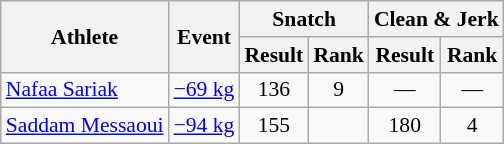<table class="wikitable" style="font-size:90%">
<tr>
<th rowspan="2">Athlete</th>
<th rowspan="2">Event</th>
<th colspan="2">Snatch</th>
<th colspan="2">Clean & Jerk</th>
</tr>
<tr>
<th>Result</th>
<th>Rank</th>
<th>Result</th>
<th>Rank</th>
</tr>
<tr align=center>
<td align=left><a href='#'>Nafaa Sariak</a></td>
<td align=left><a href='#'>−69 kg</a></td>
<td>136</td>
<td>9</td>
<td>—</td>
<td>—</td>
</tr>
<tr align=center>
<td align=left><a href='#'>Saddam Messaoui</a></td>
<td align=left><a href='#'>−94 kg</a></td>
<td>155</td>
<td></td>
<td>180</td>
<td>4</td>
</tr>
</table>
